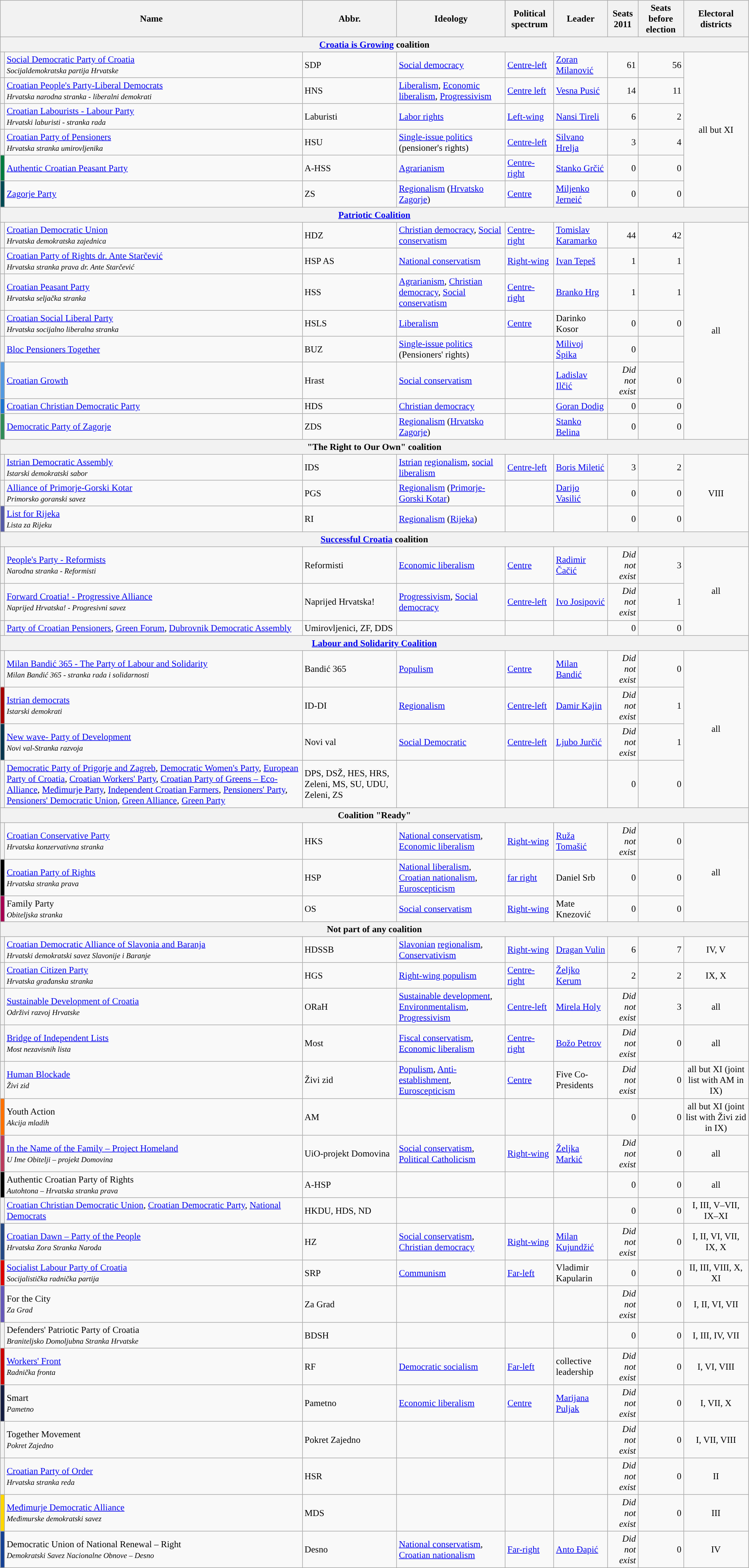<table class="wikitable collapsible collapsed" style="text-align:left; font-size:95%">
<tr>
<th colspan=2>Name</th>
<th>Abbr.</th>
<th>Ideology</th>
<th>Political spectrum</th>
<th>Leader</th>
<th>Seats 2011</th>
<th>Seats before election</th>
<th>Electoral districts</th>
</tr>
<tr>
<th colspan=9><a href='#'>Croatia is Growing</a> coalition</th>
</tr>
<tr>
<th style="background-color: "></th>
<td><a href='#'>Social Democratic Party of Croatia</a><br><small><em>Socijaldemokratska partija Hrvatske</em></small></td>
<td>SDP</td>
<td><a href='#'>Social democracy</a></td>
<td><a href='#'>Centre-left</a></td>
<td><a href='#'>Zoran Milanović</a></td>
<td align="right">61</td>
<td align="right">56</td>
<td align="center" rowspan=6>all but XI</td>
</tr>
<tr>
<th style="background-color: "></th>
<td><a href='#'>Croatian People's Party-Liberal Democrats</a><br><small><em>Hrvatska narodna stranka - liberalni demokrati</em></small></td>
<td>HNS</td>
<td><a href='#'>Liberalism</a>, <a href='#'>Economic liberalism</a>, <a href='#'>Progressivism</a></td>
<td><a href='#'>Centre left</a></td>
<td><a href='#'>Vesna Pusić</a></td>
<td align="right">14</td>
<td align="right">11</td>
</tr>
<tr>
<th style="background-color: "></th>
<td><a href='#'>Croatian Labourists - Labour Party</a><br><small><em>Hrvatski laburisti - stranka rada</em></small></td>
<td>Laburisti</td>
<td><a href='#'>Labor rights</a></td>
<td><a href='#'>Left-wing</a></td>
<td><a href='#'>Nansi Tireli</a></td>
<td align="right">6</td>
<td align="right">2</td>
</tr>
<tr>
<th style="background-color: "></th>
<td><a href='#'>Croatian Party of Pensioners</a><br><small><em>Hrvatska stranka umirovljenika</em></small></td>
<td>HSU</td>
<td><a href='#'>Single-issue politics</a> (pensioner's rights)</td>
<td><a href='#'>Centre-left</a></td>
<td><a href='#'>Silvano Hrelja</a></td>
<td align="right">3</td>
<td align="right">4</td>
</tr>
<tr>
<th style="background-color: #007A3E"></th>
<td><a href='#'>Authentic Croatian Peasant Party</a></td>
<td>A-HSS</td>
<td><a href='#'>Agrarianism</a></td>
<td><a href='#'>Centre-right</a></td>
<td><a href='#'>Stanko Grčić</a></td>
<td align="right">0</td>
<td align="right">0</td>
</tr>
<tr>
<th style="background-color: #004953"></th>
<td><a href='#'>Zagorje Party</a></td>
<td>ZS</td>
<td><a href='#'>Regionalism</a> (<a href='#'>Hrvatsko Zagorje</a>)</td>
<td><a href='#'>Centre</a></td>
<td><a href='#'>Miljenko Jerneić</a></td>
<td align="right">0</td>
<td align="right">0</td>
</tr>
<tr>
<th colspan=9><a href='#'>Patriotic Coalition</a></th>
</tr>
<tr>
<th style="background-color: "></th>
<td><a href='#'>Croatian Democratic Union</a><br><small><em>Hrvatska demokratska zajednica</em></small></td>
<td>HDZ</td>
<td><a href='#'>Christian democracy</a>, <a href='#'>Social conservatism</a></td>
<td><a href='#'>Centre-right</a></td>
<td><a href='#'>Tomislav Karamarko</a></td>
<td align="right">44</td>
<td align="right">42</td>
<td align="center" rowspan=8>all</td>
</tr>
<tr>
<th style="background-color: "></th>
<td><a href='#'>Croatian Party of Rights dr. Ante Starčević</a><br><small><em>Hrvatska stranka prava dr. Ante Starčević</em></small></td>
<td>HSP AS</td>
<td><a href='#'>National conservatism</a></td>
<td><a href='#'>Right-wing</a></td>
<td><a href='#'>Ivan Tepeš</a></td>
<td align="right">1</td>
<td align="right">1</td>
</tr>
<tr>
<th style="background-color: "></th>
<td><a href='#'>Croatian Peasant Party</a><br><small><em>Hrvatska seljačka stranka</em></small></td>
<td>HSS</td>
<td><a href='#'>Agrarianism</a>, <a href='#'>Christian democracy</a>, <a href='#'>Social conservatism</a></td>
<td><a href='#'>Centre-right</a></td>
<td><a href='#'>Branko Hrg</a></td>
<td align="right">1</td>
<td align="right">1</td>
</tr>
<tr>
<th style="background-color: "></th>
<td><a href='#'>Croatian Social Liberal Party</a><br><small><em>Hrvatska socijalno liberalna stranka</em></small></td>
<td>HSLS</td>
<td><a href='#'>Liberalism</a></td>
<td><a href='#'>Centre</a></td>
<td>Darinko Kosor</td>
<td align="right">0</td>
<td align="right">0</td>
</tr>
<tr>
<th style="background-color: "></th>
<td><a href='#'>Bloc Pensioners Together</a></td>
<td>BUZ</td>
<td><a href='#'>Single-issue politics</a> (Pensioners' rights)</td>
<td></td>
<td><a href='#'>Milivoj Špika</a></td>
<td align="right">0</td>
</tr>
<tr>
<th style="background-color: #5299E1"></th>
<td><a href='#'>Croatian Growth</a></td>
<td>Hrast</td>
<td><a href='#'>Social conservatism</a></td>
<td></td>
<td><a href='#'>Ladislav Ilčić</a></td>
<td align="right"><em>Did not exist</em></td>
<td align="right">0</td>
</tr>
<tr>
<th style="background-color: #1974D2"></th>
<td><a href='#'>Croatian Christian Democratic Party</a></td>
<td>HDS</td>
<td><a href='#'>Christian democracy</a></td>
<td></td>
<td><a href='#'>Goran Dodig</a></td>
<td align="right">0</td>
<td align="right">0</td>
</tr>
<tr>
<th style="background-color: #2E8B57"></th>
<td><a href='#'>Democratic Party of Zagorje</a></td>
<td>ZDS</td>
<td><a href='#'>Regionalism</a> (<a href='#'>Hrvatsko Zagorje</a>)</td>
<td></td>
<td><a href='#'>Stanko Belina</a></td>
<td align="right">0</td>
<td align="right">0</td>
</tr>
<tr>
<th colspan=9>"The Right to Our Own" coalition</th>
</tr>
<tr>
<th style="background-color: "></th>
<td><a href='#'>Istrian Democratic Assembly</a><br><small><em>Istarski demokratski sabor</em></small></td>
<td>IDS</td>
<td><a href='#'>Istrian</a> <a href='#'>regionalism</a>, <a href='#'>social liberalism</a></td>
<td><a href='#'>Centre-left</a></td>
<td><a href='#'>Boris Miletić</a></td>
<td align="right">3</td>
<td align="right">2</td>
<td align="center" rowspan=3>VIII</td>
</tr>
<tr>
<th style="background-color: "></th>
<td><a href='#'>Alliance of Primorje-Gorski Kotar</a><br><small><em>Primorsko goranski savez</em></small></td>
<td>PGS</td>
<td><a href='#'>Regionalism</a> (<a href='#'>Primorje-Gorski Kotar</a>)</td>
<td></td>
<td><a href='#'>Darijo Vasilić</a></td>
<td align="right">0</td>
<td align="right">0</td>
</tr>
<tr>
<th style="background-color: #545AA7"></th>
<td><a href='#'>List for Rijeka</a><br><small><em>Lista za Rijeku</em></small></td>
<td>RI</td>
<td><a href='#'>Regionalism</a> (<a href='#'>Rijeka</a>)</td>
<td></td>
<td></td>
<td align="right">0</td>
<td align="right">0</td>
</tr>
<tr>
<th colspan=9><a href='#'>Successful Croatia</a> coalition</th>
</tr>
<tr>
<th style="background-color: "></th>
<td><a href='#'>People's Party - Reformists</a><br><small><em>Narodna stranka - Reformisti</em></small></td>
<td>Reformisti</td>
<td><a href='#'>Economic liberalism</a></td>
<td><a href='#'>Centre</a></td>
<td><a href='#'>Radimir Čačić</a></td>
<td align="right"><em>Did not exist</em></td>
<td align="right">3</td>
<td align="center" rowspan=3>all</td>
</tr>
<tr>
<th style="background-color: "></th>
<td><a href='#'>Forward Croatia! - Progressive Alliance</a><br><small><em>Naprijed Hrvatska! - Progresivni savez</em></small></td>
<td>Naprijed Hrvatska!</td>
<td><a href='#'>Progressivism</a>, <a href='#'>Social democracy</a></td>
<td><a href='#'>Centre-left</a></td>
<td><a href='#'>Ivo Josipović</a></td>
<td align="right"><em>Did not exist</em></td>
<td align="right">1</td>
</tr>
<tr>
<th></th>
<td><a href='#'>Party of Croatian Pensioners</a>, <a href='#'>Green Forum</a>, <a href='#'>Dubrovnik Democratic Assembly</a></td>
<td>Umirovljenici, ZF, DDS</td>
<td></td>
<td></td>
<td></td>
<td align="right">0</td>
<td align="right">0</td>
</tr>
<tr>
<th colspan=9><a href='#'>Labour and Solidarity Coalition</a></th>
</tr>
<tr>
<th style="background-color: "></th>
<td><a href='#'>Milan Bandić 365 - The Party of Labour and Solidarity</a><br><small><em>Milan Bandić 365 - stranka rada i solidarnosti</em></small></td>
<td>Bandić 365</td>
<td><a href='#'>Populism</a></td>
<td><a href='#'>Centre</a></td>
<td><a href='#'>Milan Bandić</a></td>
<td align="right"><em>Did not exist</em></td>
<td align="right">0</td>
<td align="center" rowspan=4>all</td>
</tr>
<tr>
<th style="background-color: #A50001"></th>
<td><a href='#'>Istrian democrats</a><br><small><em>Istarski demokrati</em></small></td>
<td>ID-DI</td>
<td><a href='#'>Regionalism</a></td>
<td><a href='#'>Centre-left</a></td>
<td><a href='#'>Damir Kajin</a></td>
<td align="right"><em>Did not exist</em></td>
<td align="right">1 </td>
</tr>
<tr>
<th style="background-color: #05344c"></th>
<td><a href='#'>New wave- Party of Development</a><br><small><em>Novi val-Stranka razvoja</em></small></td>
<td>Novi val</td>
<td><a href='#'>Social Democratic</a></td>
<td><a href='#'>Centre-left</a></td>
<td><a href='#'>Ljubo Jurčić</a></td>
<td align="right"><em>Did not exist</em></td>
<td align="right">1 </td>
</tr>
<tr>
<th></th>
<td><a href='#'>Democratic Party of Prigorje and Zagreb</a>, <a href='#'>Democratic Women's Party</a>, <a href='#'>European Party of Croatia</a>, <a href='#'>Croatian Workers' Party</a>, <a href='#'>Croatian Party of Greens – Eco-Alliance</a>, <a href='#'>Međimurje Party</a>, <a href='#'>Independent Croatian Farmers</a>, <a href='#'>Pensioners' Party</a>, <a href='#'>Pensioners' Democratic Union</a>, <a href='#'>Green Alliance</a>, <a href='#'>Green Party</a></td>
<td>DPS, DSŽ, HES, HRS, Zeleni, MS, SU, UDU, Zeleni, ZS</td>
<td></td>
<td></td>
<td></td>
<td align="right">0</td>
<td align="right">0</td>
</tr>
<tr>
<th colspan=9>Coalition "Ready"</th>
</tr>
<tr>
<th style="background-color: "></th>
<td><a href='#'>Croatian Conservative Party</a><br><small><em>Hrvatska konzervativna stranka</em></small></td>
<td>HKS</td>
<td><a href='#'>National conservatism</a>, <a href='#'>Economic liberalism</a></td>
<td><a href='#'>Right-wing</a></td>
<td><a href='#'>Ruža Tomašić</a></td>
<td align="right"><em>Did not exist</em></td>
<td align="right">0</td>
<td align="center" rowspan=3>all</td>
</tr>
<tr>
<th style="background-color: black"></th>
<td><a href='#'>Croatian Party of Rights</a><br><small><em>Hrvatska stranka prava</em></small></td>
<td>HSP</td>
<td><a href='#'>National liberalism</a>, <a href='#'>Croatian nationalism</a>, <a href='#'>Euroscepticism</a></td>
<td><a href='#'>far right</a></td>
<td>Daniel Srb</td>
<td align="right">0</td>
<td align="right">0</td>
</tr>
<tr>
<th style="background-color: #A50050"></th>
<td>Family Party<br><small><em>Obiteljska stranka</em></small></td>
<td>OS</td>
<td><a href='#'>Social conservatism</a></td>
<td><a href='#'>Right-wing</a></td>
<td>Mate Knezović</td>
<td align="right">0</td>
<td align="right">0</td>
</tr>
<tr>
<th colspan=9>Not part of any coalition</th>
</tr>
<tr>
<th style="background-color: "></th>
<td><a href='#'>Croatian Democratic Alliance of Slavonia and Baranja</a><br><small><em>Hrvatski demokratski savez Slavonije i Baranje</em></small></td>
<td>HDSSB</td>
<td><a href='#'>Slavonian</a> <a href='#'>regionalism</a>, <a href='#'>Conservativism</a></td>
<td><a href='#'>Right-wing</a></td>
<td><a href='#'>Dragan Vulin</a></td>
<td align="right">6</td>
<td align="right">7</td>
<td align="center">IV, V</td>
</tr>
<tr>
<th style="background-color: "></th>
<td><a href='#'>Croatian Citizen Party</a><br><small><em>Hrvatska građanska stranka</em></small></td>
<td>HGS</td>
<td><a href='#'>Right-wing populism</a></td>
<td><a href='#'>Centre-right</a></td>
<td><a href='#'>Željko Kerum</a></td>
<td align="right">2</td>
<td align="right">2</td>
<td align="center">IX, X</td>
</tr>
<tr>
<th style="background-color: "></th>
<td><a href='#'>Sustainable Development of Croatia</a><br><small><em>Održivi razvoj Hrvatske</em></small></td>
<td>ORaH</td>
<td><a href='#'>Sustainable development</a>, <a href='#'>Environmentalism</a>, <a href='#'>Progressivism</a></td>
<td><a href='#'>Centre-left</a></td>
<td><a href='#'>Mirela Holy</a></td>
<td align="right"><em>Did not exist</em></td>
<td align="right">3</td>
<td align="center">all</td>
</tr>
<tr>
<th style="background-color: "></th>
<td><a href='#'>Bridge of Independent Lists</a><br><small><em>Most nezavisnih lista</em></small></td>
<td>Most</td>
<td><a href='#'>Fiscal conservatism</a>, <a href='#'>Economic liberalism</a></td>
<td><a href='#'>Centre-right</a></td>
<td><a href='#'>Božo Petrov</a></td>
<td align="right"><em>Did not exist</em></td>
<td align="right">0</td>
<td align="center">all</td>
</tr>
<tr>
<th style="background-color: "></th>
<td><a href='#'>Human Blockade</a><br><small><em>Živi zid</em></small></td>
<td>Živi zid</td>
<td><a href='#'>Populism</a>, <a href='#'>Anti-establishment</a>, <a href='#'>Euroscepticism</a></td>
<td><a href='#'>Centre</a></td>
<td>Five Co-Presidents</td>
<td align="right"><em>Did not exist</em></td>
<td align="right">0</td>
<td align="center">all but XI (joint list with AM in IX)</td>
</tr>
<tr>
<th style="background-color: #FF7000"></th>
<td>Youth Action<br><small><em>Akcija mladih</em></small></td>
<td>AM</td>
<td></td>
<td></td>
<td></td>
<td align="right">0</td>
<td align="right">0</td>
<td align="center">all but XI (joint list with Živi zid in IX)</td>
</tr>
<tr>
<th style="background-color: #B9395C"></th>
<td><a href='#'>In the Name of the Family – Project Homeland</a><br><small><em>U Ime Obitelji – projekt Domovina</em></small></td>
<td>UiO-projekt Domovina</td>
<td><a href='#'>Social conservatism</a>, <a href='#'>Political Catholicism</a></td>
<td><a href='#'>Right-wing</a></td>
<td><a href='#'>Željka Markić</a></td>
<td align="right"><em>Did not exist</em></td>
<td align="right">0</td>
<td align="center">all</td>
</tr>
<tr>
<th style="background-color: #000000"></th>
<td>Authentic Croatian Party of Rights<br><small><em>Autohtona – Hrvatska stranka prava</em></small></td>
<td>A-HSP</td>
<td></td>
<td></td>
<td></td>
<td align="right">0</td>
<td align="right">0</td>
<td align="center">all</td>
</tr>
<tr>
<th></th>
<td><a href='#'>Croatian Christian Democratic Union</a>, <a href='#'>Croatian Democratic Party</a>, <a href='#'>National Democrats</a></td>
<td>HKDU, HDS, ND</td>
<td></td>
<td></td>
<td></td>
<td align="right">0</td>
<td align="right">0</td>
<td align="center">I, III, V–VII, IX–XI</td>
</tr>
<tr>
<th style="background-color: #234784"></th>
<td><a href='#'>Croatian Dawn – Party of the People</a><br><small><em>Hrvatska Zora Stranka Naroda</em></small></td>
<td>HZ</td>
<td><a href='#'>Social conservatism</a>, <a href='#'>Christian democracy</a></td>
<td><a href='#'>Right-wing</a></td>
<td><a href='#'>Milan Kujundžić</a></td>
<td align="right"><em>Did not exist</em></td>
<td align="right">0</td>
<td align="center">I, II, VI, VII, IX, X</td>
</tr>
<tr>
<th style="background-color: #DD0000"></th>
<td><a href='#'>Socialist Labour Party of Croatia</a><br><small><em>Socijalistička radnička partija</em></small></td>
<td>SRP</td>
<td><a href='#'>Communism</a></td>
<td><a href='#'>Far-left</a></td>
<td>Vladimir Kapularin</td>
<td align="right">0</td>
<td align="right">0</td>
<td align="center">II, III, VIII, X, XI</td>
</tr>
<tr>
<th style="background-color: #6456B7"></th>
<td>For the City<br><small><em>Za Grad</em></small></td>
<td>Za Grad</td>
<td></td>
<td></td>
<td></td>
<td align="right"><em>Did not exist</em></td>
<td align="right">0</td>
<td align="center">I, II, VI, VII</td>
</tr>
<tr>
<th></th>
<td>Defenders' Patriotic Party of Croatia<br><small><em>Braniteljsko Domoljubna Stranka Hrvatske</em></small></td>
<td>BDSH</td>
<td></td>
<td></td>
<td></td>
<td align="right">0</td>
<td align="right">0</td>
<td align="center">I, III, IV, VII</td>
</tr>
<tr>
<th style="background-color: #CC0000"></th>
<td><a href='#'>Workers' Front</a><br><small><em>Radnička fronta</em></small></td>
<td>RF</td>
<td><a href='#'>Democratic socialism</a></td>
<td><a href='#'>Far-left</a></td>
<td>collective leadership</td>
<td align="right"><em>Did not exist</em></td>
<td align="right">0</td>
<td align="center">I, VI, VIII</td>
</tr>
<tr>
<th style="background-color: #141C40"></th>
<td>Smart<br><small><em>Pametno</em></small></td>
<td>Pametno</td>
<td><a href='#'>Economic liberalism</a></td>
<td><a href='#'>Centre</a></td>
<td><a href='#'>Marijana Puljak</a></td>
<td align="right"><em>Did not exist</em></td>
<td align="right">0</td>
<td align="center">I, VII, X</td>
</tr>
<tr>
<th></th>
<td>Together Movement<br><small><em>Pokret Zajedno</em></small></td>
<td>Pokret Zajedno</td>
<td></td>
<td></td>
<td></td>
<td align="right"><em>Did not exist</em></td>
<td align="right">0</td>
<td align="center">I, VII, VIII</td>
</tr>
<tr>
<th></th>
<td><a href='#'>Croatian Party of Order</a><br><small><em>Hrvatska stranka reda</em></small></td>
<td>HSR</td>
<td></td>
<td></td>
<td></td>
<td align="right"><em>Did not exist</em></td>
<td align="right">0</td>
<td align="center">II</td>
</tr>
<tr>
<th style="background-color: gold"></th>
<td><a href='#'>Međimurje Democratic Alliance</a><br><small><em>Međimurske demokratski savez</em></small></td>
<td>MDS</td>
<td></td>
<td></td>
<td></td>
<td align="right"><em>Did not exist</em></td>
<td align="right">0</td>
<td align="center">III</td>
</tr>
<tr>
<th style="background-color: #134094"></th>
<td>Democratic Union of National Renewal – Right<br><small><em>Demokratski Savez Nacionalne Obnove – Desno</em></small></td>
<td>Desno</td>
<td><a href='#'>National conservatism</a>, <a href='#'>Croatian nationalism</a></td>
<td><a href='#'>Far-right</a></td>
<td><a href='#'>Anto Đapić</a></td>
<td align="right"><em>Did not exist</em></td>
<td align="right">0</td>
<td align="center">IV</td>
</tr>
</table>
